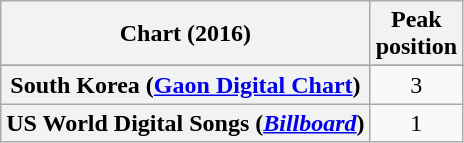<table class="wikitable sortable plainrowheaders" style="text-align:center">
<tr>
<th scope="col">Chart (2016)</th>
<th scope="col">Peak<br>position</th>
</tr>
<tr>
</tr>
<tr>
</tr>
<tr>
<th scope="row">South Korea (<a href='#'>Gaon Digital Chart</a>)</th>
<td>3</td>
</tr>
<tr>
<th scope="row">US World Digital Songs (<a href='#'><em>Billboard</em></a>)</th>
<td>1</td>
</tr>
</table>
